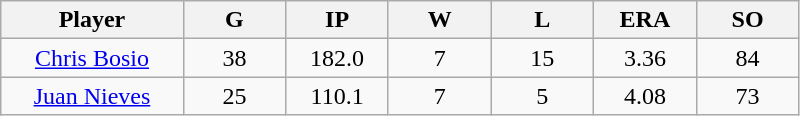<table class="wikitable sortable">
<tr>
<th bgcolor="#DDDDFF" width="16%">Player</th>
<th bgcolor="#DDDDFF" width="9%">G</th>
<th bgcolor="#DDDDFF" width="9%">IP</th>
<th bgcolor="#DDDDFF" width="9%">W</th>
<th bgcolor="#DDDDFF" width="9%">L</th>
<th bgcolor="#DDDDFF" width="9%">ERA</th>
<th bgcolor="#DDDDFF" width="9%">SO</th>
</tr>
<tr align="center">
<td><a href='#'>Chris Bosio</a></td>
<td>38</td>
<td>182.0</td>
<td>7</td>
<td>15</td>
<td>3.36</td>
<td>84</td>
</tr>
<tr align="center">
<td><a href='#'>Juan Nieves</a></td>
<td>25</td>
<td>110.1</td>
<td>7</td>
<td>5</td>
<td>4.08</td>
<td>73</td>
</tr>
</table>
